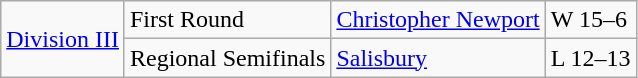<table class="wikitable">
<tr>
<td rowspan="5"><a href='#'>Division III</a></td>
<td>First Round</td>
<td><a href='#'>Christopher Newport</a></td>
<td>W 15–6</td>
</tr>
<tr>
<td>Regional Semifinals</td>
<td><a href='#'>Salisbury</a></td>
<td>L 12–13</td>
</tr>
</table>
